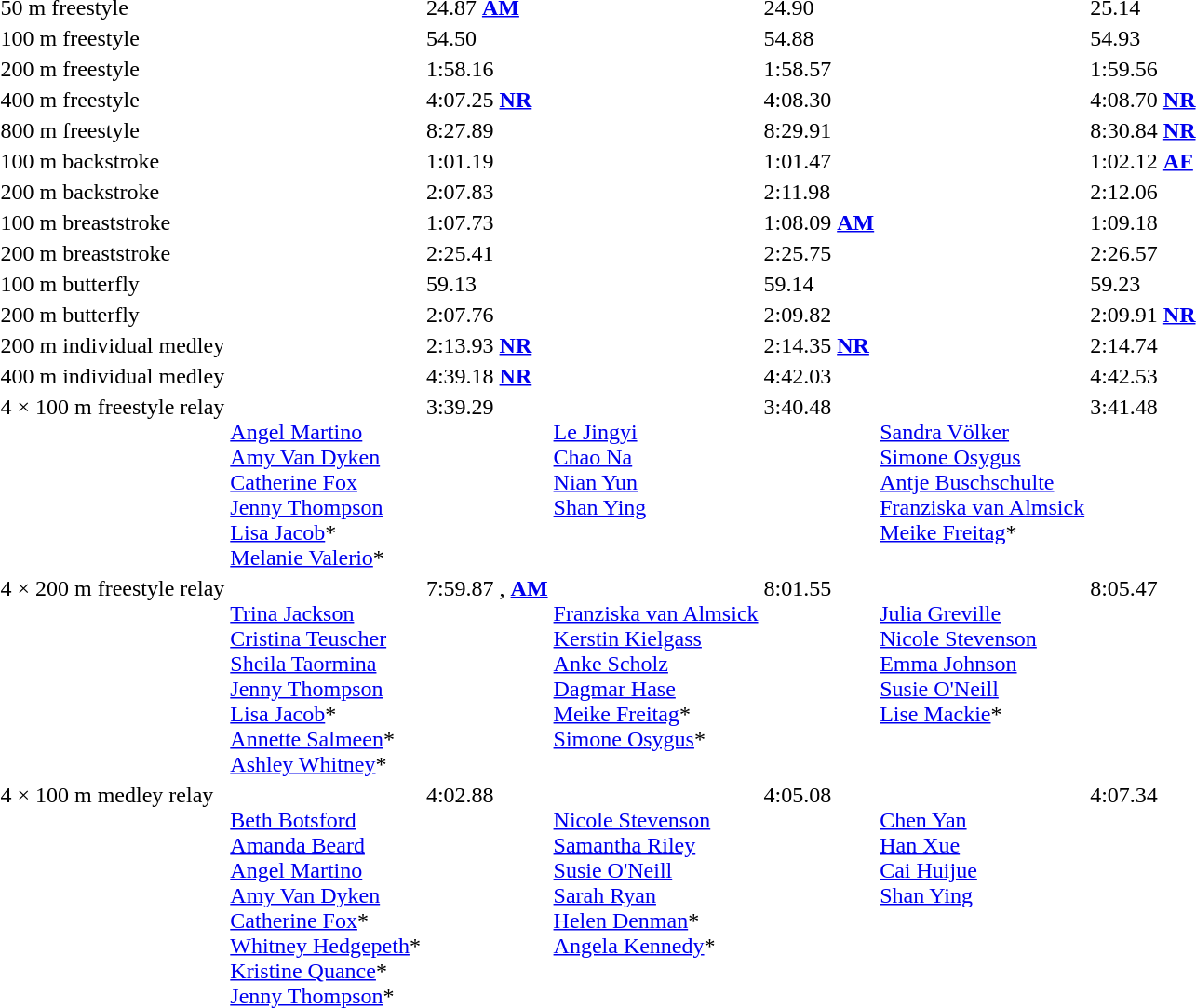<table>
<tr>
<td>50 m freestyle <br> </td>
<td></td>
<td>24.87 <strong><a href='#'>AM</a></strong></td>
<td></td>
<td>24.90</td>
<td></td>
<td>25.14</td>
</tr>
<tr>
<td>100 m freestyle <br> </td>
<td></td>
<td>54.50 </td>
<td></td>
<td>54.88</td>
<td></td>
<td>54.93</td>
</tr>
<tr>
<td>200 m freestyle <br> </td>
<td></td>
<td>1:58.16</td>
<td></td>
<td>1:58.57</td>
<td></td>
<td>1:59.56</td>
</tr>
<tr>
<td>400 m freestyle <br> </td>
<td></td>
<td>4:07.25 <strong><a href='#'>NR</a></strong></td>
<td></td>
<td>4:08.30</td>
<td></td>
<td>4:08.70 <strong><a href='#'>NR</a></strong></td>
</tr>
<tr>
<td>800 m freestyle <br> </td>
<td></td>
<td>8:27.89</td>
<td></td>
<td>8:29.91</td>
<td></td>
<td>8:30.84 <strong><a href='#'>NR</a></strong></td>
</tr>
<tr>
<td>100 m backstroke <br> </td>
<td></td>
<td>1:01.19</td>
<td></td>
<td>1:01.47</td>
<td></td>
<td>1:02.12 <strong><a href='#'>AF</a></strong></td>
</tr>
<tr>
<td>200 m backstroke <br> </td>
<td></td>
<td>2:07.83</td>
<td></td>
<td>2:11.98</td>
<td></td>
<td>2:12.06</td>
</tr>
<tr>
<td>100 m breaststroke <br> </td>
<td></td>
<td>1:07.73</td>
<td></td>
<td>1:08.09 <strong><a href='#'>AM</a></strong></td>
<td></td>
<td>1:09.18</td>
</tr>
<tr>
<td>200 m breaststroke <br> </td>
<td></td>
<td>2:25.41 </td>
<td></td>
<td>2:25.75</td>
<td></td>
<td>2:26.57</td>
</tr>
<tr>
<td>100 m butterfly <br> </td>
<td></td>
<td>59.13</td>
<td></td>
<td>59.14</td>
<td></td>
<td>59.23</td>
</tr>
<tr>
<td>200 m butterfly <br> </td>
<td></td>
<td>2:07.76</td>
<td></td>
<td>2:09.82</td>
<td></td>
<td>2:09.91 <strong><a href='#'>NR</a></strong></td>
</tr>
<tr>
<td>200 m individual medley <br> </td>
<td></td>
<td>2:13.93 <strong><a href='#'>NR</a></strong></td>
<td></td>
<td>2:14.35 <strong><a href='#'>NR</a></strong></td>
<td></td>
<td>2:14.74</td>
</tr>
<tr>
<td>400 m individual medley <br> </td>
<td></td>
<td>4:39.18 <strong><a href='#'>NR</a></strong></td>
<td></td>
<td>4:42.03</td>
<td></td>
<td>4:42.53</td>
</tr>
<tr valign="top">
<td>4 × 100 m freestyle relay <br> </td>
<td valign=top><br> <a href='#'>Angel Martino</a><br> <a href='#'>Amy Van Dyken</a><br> <a href='#'>Catherine Fox</a><br> <a href='#'>Jenny Thompson</a><br><a href='#'>Lisa Jacob</a>*<br><a href='#'>Melanie Valerio</a>*</td>
<td>3:39.29 </td>
<td valign=top><br> <a href='#'>Le Jingyi</a><br> <a href='#'>Chao Na</a><br> <a href='#'>Nian Yun</a><br> <a href='#'>Shan Ying</a></td>
<td>3:40.48</td>
<td valign=top><br> <a href='#'>Sandra Völker</a><br> <a href='#'>Simone Osygus</a><br> <a href='#'>Antje Buschschulte</a><br> <a href='#'>Franziska van Almsick</a><br><a href='#'>Meike Freitag</a>*</td>
<td>3:41.48</td>
</tr>
<tr valign="top">
<td>4 × 200 m freestyle relay <br> </td>
<td valign=top><br> <a href='#'>Trina Jackson</a><br> <a href='#'>Cristina Teuscher</a><br> <a href='#'>Sheila Taormina</a><br> <a href='#'>Jenny Thompson</a><br><a href='#'>Lisa Jacob</a>*<br><a href='#'>Annette Salmeen</a>*<br><a href='#'>Ashley Whitney</a>*</td>
<td>7:59.87 , <strong><a href='#'>AM</a></strong></td>
<td valign=top><br> <a href='#'>Franziska van Almsick</a><br> <a href='#'>Kerstin Kielgass</a><br> <a href='#'>Anke Scholz</a><br> <a href='#'>Dagmar Hase</a><br><a href='#'>Meike Freitag</a>*<br><a href='#'>Simone Osygus</a>*</td>
<td>8:01.55</td>
<td valign=top><br> <a href='#'>Julia Greville</a><br> <a href='#'>Nicole Stevenson</a><br> <a href='#'>Emma Johnson</a><br> <a href='#'>Susie O'Neill</a><br><a href='#'>Lise Mackie</a>*</td>
<td>8:05.47</td>
</tr>
<tr valign="top">
<td>4 × 100 m medley relay <br> </td>
<td valign=top><br> <a href='#'>Beth Botsford</a><br> <a href='#'>Amanda Beard</a><br> <a href='#'>Angel Martino</a><br> <a href='#'>Amy Van Dyken</a><br><a href='#'>Catherine Fox</a>*<br><a href='#'>Whitney Hedgepeth</a>*<br><a href='#'>Kristine Quance</a>*<br><a href='#'>Jenny Thompson</a>*</td>
<td>4:02.88</td>
<td valign=top><br> <a href='#'>Nicole Stevenson</a><br> <a href='#'>Samantha Riley</a><br> <a href='#'>Susie O'Neill</a><br> <a href='#'>Sarah Ryan</a><br><a href='#'>Helen Denman</a>*<br><a href='#'>Angela Kennedy</a>*</td>
<td>4:05.08</td>
<td valign=top><br> <a href='#'>Chen Yan</a><br> <a href='#'>Han Xue</a><br> <a href='#'>Cai Huijue</a><br> <a href='#'>Shan Ying</a></td>
<td>4:07.34</td>
</tr>
</table>
